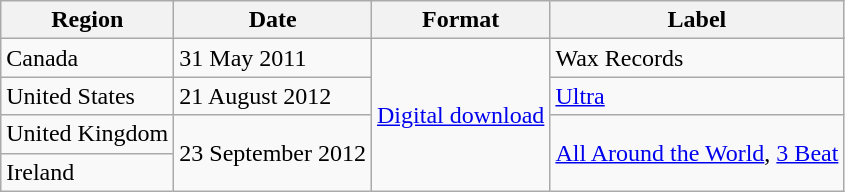<table class=wikitable>
<tr>
<th>Region</th>
<th>Date</th>
<th>Format</th>
<th>Label</th>
</tr>
<tr>
<td>Canada</td>
<td>31 May 2011</td>
<td rowspan=4><a href='#'>Digital download</a></td>
<td>Wax Records</td>
</tr>
<tr>
<td>United States</td>
<td>21 August 2012</td>
<td><a href='#'>Ultra</a></td>
</tr>
<tr>
<td>United Kingdom</td>
<td rowspan=2>23 September 2012</td>
<td rowspan=2><a href='#'>All Around the World</a>, <a href='#'>3 Beat</a></td>
</tr>
<tr>
<td>Ireland</td>
</tr>
</table>
